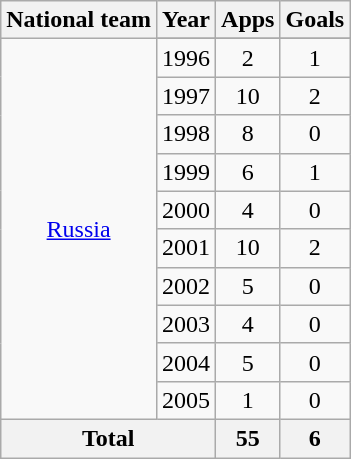<table class="wikitable" style="text-align:center">
<tr>
<th>National team</th>
<th>Year</th>
<th>Apps</th>
<th>Goals</th>
</tr>
<tr>
<td rowspan=11><a href='#'>Russia</a></td>
</tr>
<tr>
<td>1996</td>
<td>2</td>
<td>1</td>
</tr>
<tr>
<td>1997</td>
<td>10</td>
<td>2</td>
</tr>
<tr>
<td>1998</td>
<td>8</td>
<td>0</td>
</tr>
<tr>
<td>1999</td>
<td>6</td>
<td>1</td>
</tr>
<tr>
<td>2000</td>
<td>4</td>
<td>0</td>
</tr>
<tr>
<td>2001</td>
<td>10</td>
<td>2</td>
</tr>
<tr>
<td>2002</td>
<td>5</td>
<td>0</td>
</tr>
<tr>
<td>2003</td>
<td>4</td>
<td>0</td>
</tr>
<tr>
<td>2004</td>
<td>5</td>
<td>0</td>
</tr>
<tr>
<td>2005</td>
<td>1</td>
<td>0</td>
</tr>
<tr>
<th colspan=2>Total</th>
<th>55</th>
<th>6</th>
</tr>
</table>
